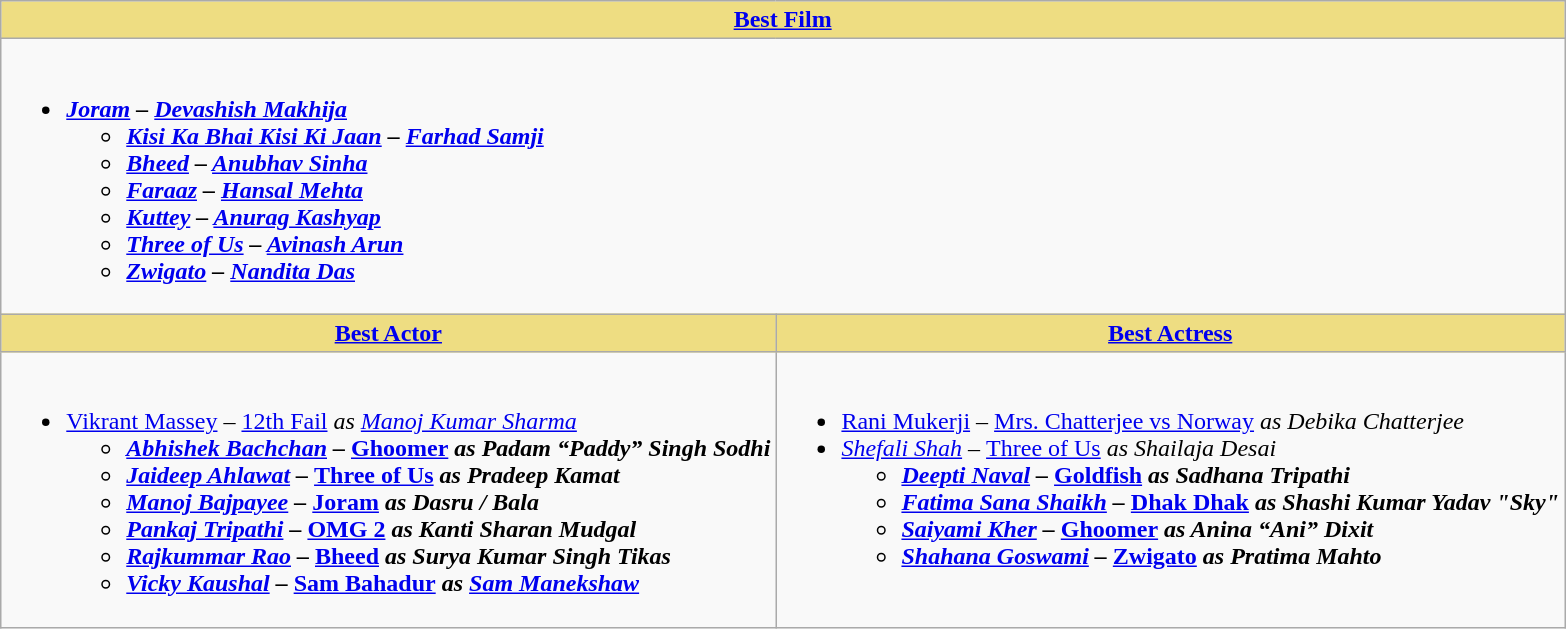<table class="wikitable">
<tr>
<th colspan=2 style="background:#EEDD82;"><a href='#'>Best Film</a></th>
</tr>
<tr>
<td colspan=2><br><ul><li><strong><em><a href='#'>Joram</a><em> – <a href='#'>Devashish Makhija</a><strong><ul><li></em><a href='#'>Kisi Ka Bhai Kisi Ki Jaan</a><em> – <a href='#'>Farhad Samji</a></li><li></em><a href='#'>Bheed</a><em> – <a href='#'>Anubhav Sinha</a></li><li></em><a href='#'>Faraaz</a><em> – <a href='#'>Hansal Mehta</a></li><li></em><a href='#'>Kuttey</a><em> – <a href='#'>Anurag Kashyap</a></li><li></em><a href='#'>Three of Us</a><em> – <a href='#'>Avinash Arun</a></li><li></em><a href='#'>Zwigato</a><em> – <a href='#'>Nandita Das</a></li></ul></li></ul></td>
</tr>
<tr>
<th style="background:#EEDD82;"><a href='#'>Best Actor</a></th>
<th style="background:#EEDD82;"><a href='#'>Best Actress</a></th>
</tr>
<tr>
<td style="vertical-align:top"><br><ul><li></strong><a href='#'>Vikrant Massey</a> – </em><a href='#'>12th Fail</a><em> as <a href='#'>Manoj Kumar Sharma</a><strong><ul><li><a href='#'>Abhishek Bachchan</a> – </em><a href='#'>Ghoomer</a><em> as  Padam “Paddy” Singh Sodhi</li><li><a href='#'>Jaideep Ahlawat</a> – </em><a href='#'>Three of Us</a><em> as Pradeep Kamat</li><li><a href='#'>Manoj Bajpayee</a> – </em><a href='#'>Joram</a><em> as Dasru / Bala</li><li><a href='#'>Pankaj Tripathi</a> – </em><a href='#'>OMG 2</a><em> as Kanti Sharan Mudgal</li><li><a href='#'>Rajkummar Rao</a> – </em><a href='#'>Bheed</a><em> as Surya Kumar Singh Tikas</li><li><a href='#'>Vicky Kaushal</a> – </em><a href='#'>Sam Bahadur</a><em> as <a href='#'>Sam Manekshaw</a></li></ul></li></ul></td>
<td style="vertical-align:top"><br><ul><li></strong><a href='#'>Rani Mukerji</a> – </em><a href='#'>Mrs. Chatterjee vs Norway</a><em> as Debika Chatterjee<strong></li><li></strong><a href='#'>Shefali Shah</a> – </em><a href='#'>Three of Us</a><em> as Shailaja Desai<strong><ul><li><a href='#'>Deepti Naval</a> – </em><a href='#'>Goldfish</a><em> as Sadhana Tripathi</li><li><a href='#'>Fatima Sana Shaikh</a> – </em><a href='#'>Dhak Dhak</a><em> as Shashi Kumar Yadav "Sky"</li><li><a href='#'>Saiyami Kher</a> – </em><a href='#'>Ghoomer</a><em> as Anina “Ani” Dixit</li><li><a href='#'>Shahana Goswami</a> – </em><a href='#'>Zwigato</a><em> as Pratima Mahto</li></ul></li></ul></td>
</tr>
</table>
